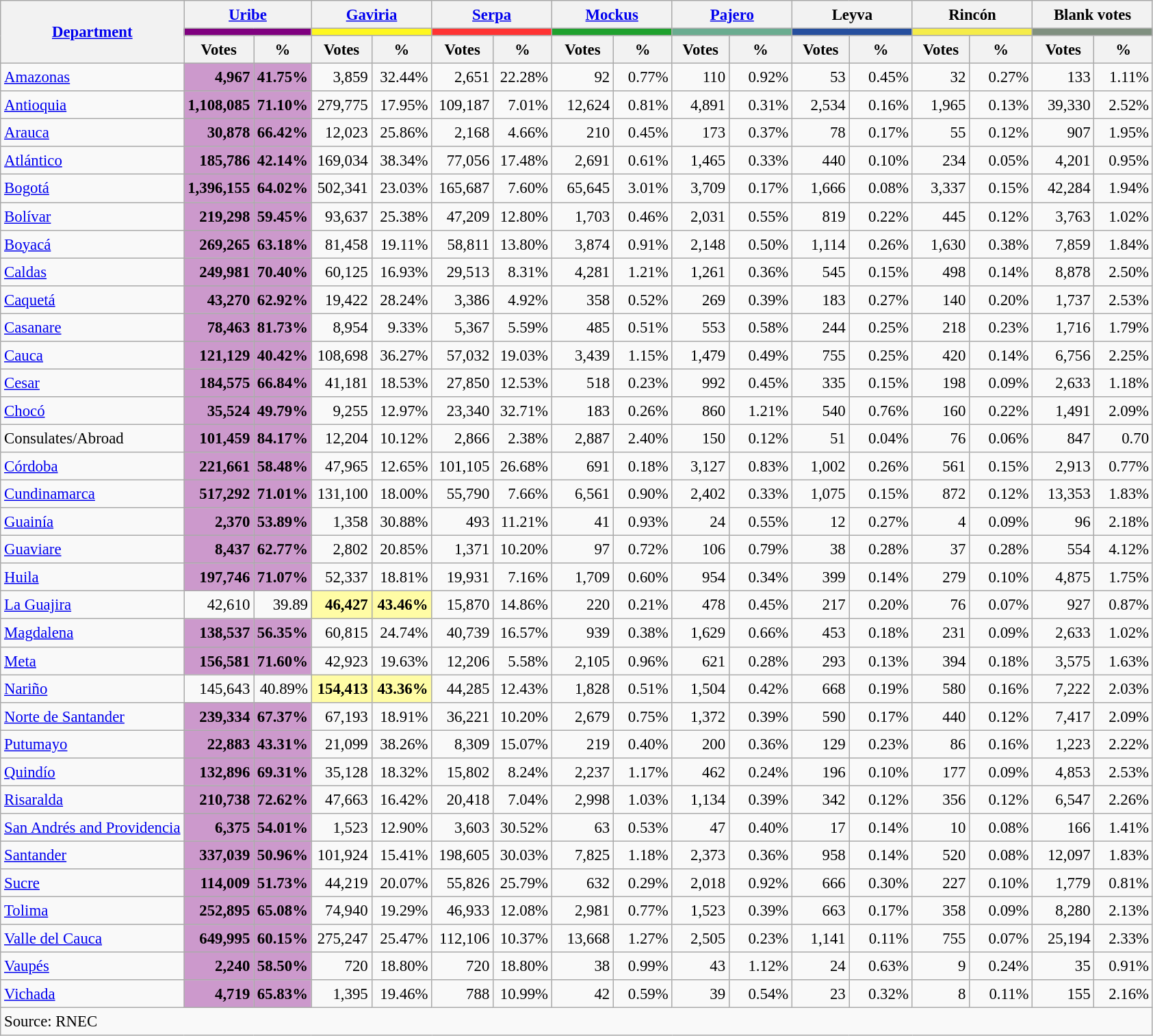<table class="wikitable sortable" style="text-align:right; font-size:95%; line-height:20px;">
<tr>
<th rowspan="3"><a href='#'>Department</a></th>
<th colspan="2" width="110"><a href='#'>Uribe</a></th>
<th colspan="2" width="110"><a href='#'>Gaviria</a></th>
<th colspan="2" width="110"><a href='#'>Serpa</a></th>
<th colspan="2" width="110"><a href='#'>Mockus</a></th>
<th colspan="2" width="110"><a href='#'>Pajero</a></th>
<th colspan="2" width="110">Leyva</th>
<th colspan="2" width="110">Rincón</th>
<th colspan="2" width="110">Blank votes</th>
</tr>
<tr>
<th colspan="2" style="background:#800080;"></th>
<th colspan="2" style="background:#FEF71F;"></th>
<th colspan="2" style="background:#FF3333;"></th>
<th colspan="2" style="background:#1FA12E;"></th>
<th colspan="2" style="background:#6AAC90;"></th>
<th colspan="2" style="background:#264F9E;"></th>
<th colspan="2" style="background:#F5EC49;"></th>
<th colspan="2" style="background:#809080;"></th>
</tr>
<tr>
<th>Votes</th>
<th>%</th>
<th>Votes</th>
<th>%</th>
<th>Votes</th>
<th>%</th>
<th>Votes</th>
<th>%</th>
<th>Votes</th>
<th>%</th>
<th>Votes</th>
<th>%</th>
<th>Votes</th>
<th>%</th>
<th>Votes</th>
<th>%</th>
</tr>
<tr>
<td style="text-align:left;"><a href='#'>Amazonas</a></td>
<td style="background:#CC99CC;"><strong>4,967</strong></td>
<td style="background:#CC99CC;"><strong>41.75%</strong></td>
<td>3,859</td>
<td>32.44%</td>
<td>2,651</td>
<td>22.28%</td>
<td>92</td>
<td>0.77%</td>
<td>110</td>
<td>0.92%</td>
<td>53</td>
<td>0.45%</td>
<td>32</td>
<td>0.27%</td>
<td>133</td>
<td>1.11%</td>
</tr>
<tr>
<td style="text-align:left;"><a href='#'>Antioquia</a></td>
<td style="background:#CC99CC;"><strong>1,108,085</strong></td>
<td style="background:#CC99CC;"><strong>71.10%</strong></td>
<td>279,775</td>
<td>17.95%</td>
<td>109,187</td>
<td>7.01%</td>
<td>12,624</td>
<td>0.81%</td>
<td>4,891</td>
<td>0.31%</td>
<td>2,534</td>
<td>0.16%</td>
<td>1,965</td>
<td>0.13%</td>
<td>39,330</td>
<td>2.52%</td>
</tr>
<tr>
<td style="text-align:left;"><a href='#'>Arauca</a></td>
<td style="background:#CC99CC;"><strong>30,878</strong></td>
<td style="background:#CC99CC;"><strong>66.42%</strong></td>
<td>12,023</td>
<td>25.86%</td>
<td>2,168</td>
<td>4.66%</td>
<td>210</td>
<td>0.45%</td>
<td>173</td>
<td>0.37%</td>
<td>78</td>
<td>0.17%</td>
<td>55</td>
<td>0.12%</td>
<td>907</td>
<td>1.95%</td>
</tr>
<tr>
<td style="text-align:left;"><a href='#'>Atlántico</a></td>
<td style="background:#CC99CC;"><strong>185,786</strong></td>
<td style="background:#CC99CC;"><strong>42.14%</strong></td>
<td>169,034</td>
<td>38.34%</td>
<td>77,056</td>
<td>17.48%</td>
<td>2,691</td>
<td>0.61%</td>
<td>1,465</td>
<td>0.33%</td>
<td>440</td>
<td>0.10%</td>
<td>234</td>
<td>0.05%</td>
<td>4,201</td>
<td>0.95%</td>
</tr>
<tr>
<td style="text-align:left;"><a href='#'>Bogotá</a></td>
<td style="background:#CC99CC;"><strong>1,396,155</strong></td>
<td style="background:#CC99CC;"><strong>64.02%</strong></td>
<td>502,341</td>
<td>23.03%</td>
<td>165,687</td>
<td>7.60%</td>
<td>65,645</td>
<td>3.01%</td>
<td>3,709</td>
<td>0.17%</td>
<td>1,666</td>
<td>0.08%</td>
<td>3,337</td>
<td>0.15%</td>
<td>42,284</td>
<td>1.94%</td>
</tr>
<tr>
<td style="text-align:left;"><a href='#'>Bolívar</a></td>
<td style="background:#CC99CC;"><strong>219,298</strong></td>
<td style="background:#CC99CC;"><strong>59.45%</strong></td>
<td>93,637</td>
<td>25.38%</td>
<td>47,209</td>
<td>12.80%</td>
<td>1,703</td>
<td>0.46%</td>
<td>2,031</td>
<td>0.55%</td>
<td>819</td>
<td>0.22%</td>
<td>445</td>
<td>0.12%</td>
<td>3,763</td>
<td>1.02%</td>
</tr>
<tr>
<td style="text-align:left;"><a href='#'>Boyacá</a></td>
<td style="background:#CC99CC;"><strong>269,265</strong></td>
<td style="background:#CC99CC;"><strong>63.18%</strong></td>
<td>81,458</td>
<td>19.11%</td>
<td>58,811</td>
<td>13.80%</td>
<td>3,874</td>
<td>0.91%</td>
<td>2,148</td>
<td>0.50%</td>
<td>1,114</td>
<td>0.26%</td>
<td>1,630</td>
<td>0.38%</td>
<td>7,859</td>
<td>1.84%</td>
</tr>
<tr>
<td style="text-align:left;"><a href='#'>Caldas</a></td>
<td style="background:#CC99CC;"><strong>249,981</strong></td>
<td style="background:#CC99CC;"><strong>70.40%</strong></td>
<td>60,125</td>
<td>16.93%</td>
<td>29,513</td>
<td>8.31%</td>
<td>4,281</td>
<td>1.21%</td>
<td>1,261</td>
<td>0.36%</td>
<td>545</td>
<td>0.15%</td>
<td>498</td>
<td>0.14%</td>
<td>8,878</td>
<td>2.50%</td>
</tr>
<tr>
<td style="text-align:left;"><a href='#'>Caquetá</a></td>
<td style="background:#CC99CC;"><strong>43,270</strong></td>
<td style="background:#CC99CC;"><strong>62.92%</strong></td>
<td>19,422</td>
<td>28.24%</td>
<td>3,386</td>
<td>4.92%</td>
<td>358</td>
<td>0.52%</td>
<td>269</td>
<td>0.39%</td>
<td>183</td>
<td>0.27%</td>
<td>140</td>
<td>0.20%</td>
<td>1,737</td>
<td>2.53%</td>
</tr>
<tr>
<td style="text-align:left;"><a href='#'>Casanare</a></td>
<td style="background:#CC99CC;"><strong>78,463</strong></td>
<td style="background:#CC99CC;"><strong>81.73%</strong></td>
<td>8,954</td>
<td>9.33%</td>
<td>5,367</td>
<td>5.59%</td>
<td>485</td>
<td>0.51%</td>
<td>553</td>
<td>0.58%</td>
<td>244</td>
<td>0.25%</td>
<td>218</td>
<td>0.23%</td>
<td>1,716</td>
<td>1.79%</td>
</tr>
<tr>
<td style="text-align:left;"><a href='#'>Cauca</a></td>
<td style="background:#CC99CC;"><strong>121,129</strong></td>
<td style="background:#CC99CC;"><strong>40.42%</strong></td>
<td>108,698</td>
<td>36.27%</td>
<td>57,032</td>
<td>19.03%</td>
<td>3,439</td>
<td>1.15%</td>
<td>1,479</td>
<td>0.49%</td>
<td>755</td>
<td>0.25%</td>
<td>420</td>
<td>0.14%</td>
<td>6,756</td>
<td>2.25%</td>
</tr>
<tr>
<td style="text-align:left;"><a href='#'>Cesar</a></td>
<td style="background:#CC99CC;"><strong>184,575</strong></td>
<td style="background:#CC99CC;"><strong>66.84%</strong></td>
<td>41,181</td>
<td>18.53%</td>
<td>27,850</td>
<td>12.53%</td>
<td>518</td>
<td>0.23%</td>
<td>992</td>
<td>0.45%</td>
<td>335</td>
<td>0.15%</td>
<td>198</td>
<td>0.09%</td>
<td>2,633</td>
<td>1.18%</td>
</tr>
<tr>
<td style="text-align:left;"><a href='#'>Chocó</a></td>
<td style="background:#CC99CC;"><strong>35,524</strong></td>
<td style="background:#CC99CC;"><strong>49.79%</strong></td>
<td>9,255</td>
<td>12.97%</td>
<td>23,340</td>
<td>32.71%</td>
<td>183</td>
<td>0.26%</td>
<td>860</td>
<td>1.21%</td>
<td>540</td>
<td>0.76%</td>
<td>160</td>
<td>0.22%</td>
<td>1,491</td>
<td>2.09%</td>
</tr>
<tr>
<td style="text-align:left;">Consulates/Abroad</td>
<td style="background:#CC99CC;"><strong>101,459</strong></td>
<td style="background:#CC99CC;"><strong>84.17%</strong></td>
<td>12,204</td>
<td>10.12%</td>
<td>2,866</td>
<td>2.38%</td>
<td>2,887</td>
<td>2.40%</td>
<td>150</td>
<td>0.12%</td>
<td>51</td>
<td>0.04%</td>
<td>76</td>
<td>0.06%</td>
<td>847</td>
<td>0.70</td>
</tr>
<tr>
<td style="text-align:left;"><a href='#'>Córdoba</a></td>
<td style="background:#CC99CC;"><strong>221,661</strong></td>
<td style="background:#CC99CC;"><strong>58.48%</strong></td>
<td>47,965</td>
<td>12.65%</td>
<td>101,105</td>
<td>26.68%</td>
<td>691</td>
<td>0.18%</td>
<td>3,127</td>
<td>0.83%</td>
<td>1,002</td>
<td>0.26%</td>
<td>561</td>
<td>0.15%</td>
<td>2,913</td>
<td>0.77%</td>
</tr>
<tr>
<td style="text-align:left;"><a href='#'>Cundinamarca</a></td>
<td style="background:#CC99CC;"><strong>517,292</strong></td>
<td style="background:#CC99CC;"><strong>71.01%</strong></td>
<td>131,100</td>
<td>18.00%</td>
<td>55,790</td>
<td>7.66%</td>
<td>6,561</td>
<td>0.90%</td>
<td>2,402</td>
<td>0.33%</td>
<td>1,075</td>
<td>0.15%</td>
<td>872</td>
<td>0.12%</td>
<td>13,353</td>
<td>1.83%</td>
</tr>
<tr>
<td style="text-align:left;"><a href='#'>Guainía</a></td>
<td style="background:#CC99CC;"><strong>2,370</strong></td>
<td style="background:#CC99CC;"><strong>53.89%</strong></td>
<td>1,358</td>
<td>30.88%</td>
<td>493</td>
<td>11.21%</td>
<td>41</td>
<td>0.93%</td>
<td>24</td>
<td>0.55%</td>
<td>12</td>
<td>0.27%</td>
<td>4</td>
<td>0.09%</td>
<td>96</td>
<td>2.18%</td>
</tr>
<tr>
<td style="text-align:left;"><a href='#'>Guaviare</a></td>
<td style="background:#CC99CC;"><strong>8,437</strong></td>
<td style="background:#CC99CC;"><strong>62.77%</strong></td>
<td>2,802</td>
<td>20.85%</td>
<td>1,371</td>
<td>10.20%</td>
<td>97</td>
<td>0.72%</td>
<td>106</td>
<td>0.79%</td>
<td>38</td>
<td>0.28%</td>
<td>37</td>
<td>0.28%</td>
<td>554</td>
<td>4.12%</td>
</tr>
<tr>
<td style="text-align:left;"><a href='#'>Huila</a></td>
<td style="background:#CC99CC;"><strong>197,746</strong></td>
<td style="background:#CC99CC;"><strong>71.07%</strong></td>
<td>52,337</td>
<td>18.81%</td>
<td>19,931</td>
<td>7.16%</td>
<td>1,709</td>
<td>0.60%</td>
<td>954</td>
<td>0.34%</td>
<td>399</td>
<td>0.14%</td>
<td>279</td>
<td>0.10%</td>
<td>4,875</td>
<td>1.75%</td>
</tr>
<tr>
<td style="text-align:left;"><a href='#'>La Guajira</a></td>
<td>42,610</td>
<td>39.89</td>
<td style="background:#FFFCA5;"><strong>46,427</strong></td>
<td style="background:#FFFCA5;"><strong>43.46%</strong></td>
<td>15,870</td>
<td>14.86%</td>
<td>220</td>
<td>0.21%</td>
<td>478</td>
<td>0.45%</td>
<td>217</td>
<td>0.20%</td>
<td>76</td>
<td>0.07%</td>
<td>927</td>
<td>0.87%</td>
</tr>
<tr>
<td style="text-align:left;"><a href='#'>Magdalena</a></td>
<td style="background:#CC99CC;"><strong>138,537</strong></td>
<td style="background:#CC99CC;"><strong>56.35%</strong></td>
<td>60,815</td>
<td>24.74%</td>
<td>40,739</td>
<td>16.57%</td>
<td>939</td>
<td>0.38%</td>
<td>1,629</td>
<td>0.66%</td>
<td>453</td>
<td>0.18%</td>
<td>231</td>
<td>0.09%</td>
<td>2,633</td>
<td>1.02%</td>
</tr>
<tr>
<td style="text-align:left;"><a href='#'>Meta</a></td>
<td style="background:#CC99CC;"><strong>156,581</strong></td>
<td style="background:#CC99CC;"><strong>71.60%</strong></td>
<td>42,923</td>
<td>19.63%</td>
<td>12,206</td>
<td>5.58%</td>
<td>2,105</td>
<td>0.96%</td>
<td>621</td>
<td>0.28%</td>
<td>293</td>
<td>0.13%</td>
<td>394</td>
<td>0.18%</td>
<td>3,575</td>
<td>1.63%</td>
</tr>
<tr>
<td style="text-align:left;"><a href='#'>Nariño</a></td>
<td>145,643</td>
<td>40.89%</td>
<td style="background:#FFFCA5;"><strong>154,413</strong></td>
<td style="background:#FFFCA5;"><strong>43.36%</strong></td>
<td>44,285</td>
<td>12.43%</td>
<td>1,828</td>
<td>0.51%</td>
<td>1,504</td>
<td>0.42%</td>
<td>668</td>
<td>0.19%</td>
<td>580</td>
<td>0.16%</td>
<td>7,222</td>
<td>2.03%</td>
</tr>
<tr>
<td style="text-align:left;"><a href='#'>Norte de Santander</a></td>
<td style="background:#CC99CC;"><strong>239,334</strong></td>
<td style="background:#CC99CC;"><strong>67.37%</strong></td>
<td>67,193</td>
<td>18.91%</td>
<td>36,221</td>
<td>10.20%</td>
<td>2,679</td>
<td>0.75%</td>
<td>1,372</td>
<td>0.39%</td>
<td>590</td>
<td>0.17%</td>
<td>440</td>
<td>0.12%</td>
<td>7,417</td>
<td>2.09%</td>
</tr>
<tr>
<td style="text-align:left;"><a href='#'>Putumayo</a></td>
<td style="background:#CC99CC;"><strong>22,883</strong></td>
<td style="background:#CC99CC;"><strong>43.31%</strong></td>
<td>21,099</td>
<td>38.26%</td>
<td>8,309</td>
<td>15.07%</td>
<td>219</td>
<td>0.40%</td>
<td>200</td>
<td>0.36%</td>
<td>129</td>
<td>0.23%</td>
<td>86</td>
<td>0.16%</td>
<td>1,223</td>
<td>2.22%</td>
</tr>
<tr>
<td style="text-align:left;"><a href='#'>Quindío</a></td>
<td style="background:#CC99CC;"><strong>132,896</strong></td>
<td style="background:#CC99CC;"><strong>69.31%</strong></td>
<td>35,128</td>
<td>18.32%</td>
<td>15,802</td>
<td>8.24%</td>
<td>2,237</td>
<td>1.17%</td>
<td>462</td>
<td>0.24%</td>
<td>196</td>
<td>0.10%</td>
<td>177</td>
<td>0.09%</td>
<td>4,853</td>
<td>2.53%</td>
</tr>
<tr>
<td style="text-align:left;"><a href='#'>Risaralda</a></td>
<td style="background:#CC99CC;"><strong>210,738</strong></td>
<td style="background:#CC99CC;"><strong>72.62%</strong></td>
<td>47,663</td>
<td>16.42%</td>
<td>20,418</td>
<td>7.04%</td>
<td>2,998</td>
<td>1.03%</td>
<td>1,134</td>
<td>0.39%</td>
<td>342</td>
<td>0.12%</td>
<td>356</td>
<td>0.12%</td>
<td>6,547</td>
<td>2.26%</td>
</tr>
<tr>
<td style="text-align:left;"><a href='#'>San Andrés and Providencia</a></td>
<td style="background:#CC99CC;"><strong>6,375</strong></td>
<td style="background:#CC99CC;"><strong>54.01%</strong></td>
<td>1,523</td>
<td>12.90%</td>
<td>3,603</td>
<td>30.52%</td>
<td>63</td>
<td>0.53%</td>
<td>47</td>
<td>0.40%</td>
<td>17</td>
<td>0.14%</td>
<td>10</td>
<td>0.08%</td>
<td>166</td>
<td>1.41%</td>
</tr>
<tr>
<td style="text-align:left;"><a href='#'>Santander</a></td>
<td style="background:#CC99CC;"><strong>337,039</strong></td>
<td style="background:#CC99CC;"><strong>50.96%</strong></td>
<td>101,924</td>
<td>15.41%</td>
<td>198,605</td>
<td>30.03%</td>
<td>7,825</td>
<td>1.18%</td>
<td>2,373</td>
<td>0.36%</td>
<td>958</td>
<td>0.14%</td>
<td>520</td>
<td>0.08%</td>
<td>12,097</td>
<td>1.83%</td>
</tr>
<tr>
<td style="text-align:left;"><a href='#'>Sucre</a></td>
<td style="background:#CC99CC;"><strong>114,009</strong></td>
<td style="background:#CC99CC;"><strong>51.73%</strong></td>
<td>44,219</td>
<td>20.07%</td>
<td>55,826</td>
<td>25.79%</td>
<td>632</td>
<td>0.29%</td>
<td>2,018</td>
<td>0.92%</td>
<td>666</td>
<td>0.30%</td>
<td>227</td>
<td>0.10%</td>
<td>1,779</td>
<td>0.81%</td>
</tr>
<tr>
<td style="text-align:left;"><a href='#'>Tolima</a></td>
<td style="background:#CC99CC;"><strong>252,895</strong></td>
<td style="background:#CC99CC;"><strong>65.08%</strong></td>
<td>74,940</td>
<td>19.29%</td>
<td>46,933</td>
<td>12.08%</td>
<td>2,981</td>
<td>0.77%</td>
<td>1,523</td>
<td>0.39%</td>
<td>663</td>
<td>0.17%</td>
<td>358</td>
<td>0.09%</td>
<td>8,280</td>
<td>2.13%</td>
</tr>
<tr>
<td style="text-align:left;"><a href='#'>Valle del Cauca</a></td>
<td style="background:#CC99CC;"><strong>649,995</strong></td>
<td style="background:#CC99CC;"><strong>60.15%</strong></td>
<td>275,247</td>
<td>25.47%</td>
<td>112,106</td>
<td>10.37%</td>
<td>13,668</td>
<td>1.27%</td>
<td>2,505</td>
<td>0.23%</td>
<td>1,141</td>
<td>0.11%</td>
<td>755</td>
<td>0.07%</td>
<td>25,194</td>
<td>2.33%</td>
</tr>
<tr>
<td style="text-align:left;"><a href='#'>Vaupés</a></td>
<td style="background:#CC99CC;"><strong>2,240</strong></td>
<td style="background:#CC99CC;"><strong>58.50%</strong></td>
<td>720</td>
<td>18.80%</td>
<td>720</td>
<td>18.80%</td>
<td>38</td>
<td>0.99%</td>
<td>43</td>
<td>1.12%</td>
<td>24</td>
<td>0.63%</td>
<td>9</td>
<td>0.24%</td>
<td>35</td>
<td>0.91%</td>
</tr>
<tr>
<td style="text-align:left;"><a href='#'>Vichada</a></td>
<td style="background:#CC99CC;"><strong>4,719</strong></td>
<td style="background:#CC99CC;"><strong>65.83%</strong></td>
<td>1,395</td>
<td>19.46%</td>
<td>788</td>
<td>10.99%</td>
<td>42</td>
<td>0.59%</td>
<td>39</td>
<td>0.54%</td>
<td>23</td>
<td>0.32%</td>
<td>8</td>
<td>0.11%</td>
<td>155</td>
<td>2.16%</td>
</tr>
<tr class="sortbottom">
<td colspan="23" style="text-align:left;">Source: RNEC</td>
</tr>
</table>
